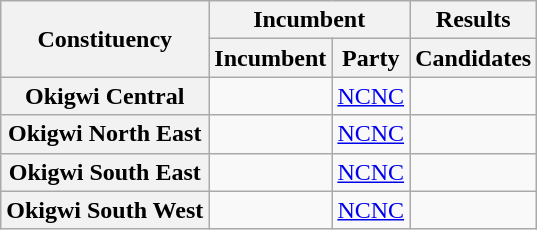<table class="wikitable sortable">
<tr>
<th rowspan="2">Constituency</th>
<th colspan="2">Incumbent</th>
<th>Results</th>
</tr>
<tr valign="bottom">
<th>Incumbent</th>
<th>Party</th>
<th>Candidates</th>
</tr>
<tr>
<th>Okigwi Central</th>
<td></td>
<td><a href='#'>NCNC</a></td>
<td nowrap=""></td>
</tr>
<tr>
<th>Okigwi North East</th>
<td></td>
<td><a href='#'>NCNC</a></td>
<td nowrap=""></td>
</tr>
<tr>
<th>Okigwi South East</th>
<td></td>
<td><a href='#'>NCNC</a></td>
<td nowrap=""></td>
</tr>
<tr>
<th>Okigwi South West</th>
<td></td>
<td><a href='#'>NCNC</a></td>
<td nowrap=""></td>
</tr>
</table>
